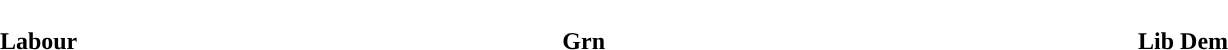<table style="width:100%; text-align:center;">
<tr style="color:white;">
<td style="background:"><strong>88</strong></td>
<td style="background:"><strong>4</strong></td>
<td style="background:"><strong>4</strong></td>
</tr>
<tr>
<td><span><strong>Labour</strong></span></td>
<td><span><strong>Grn</strong></span></td>
<td><span><strong>Lib Dem</strong></span></td>
</tr>
</table>
